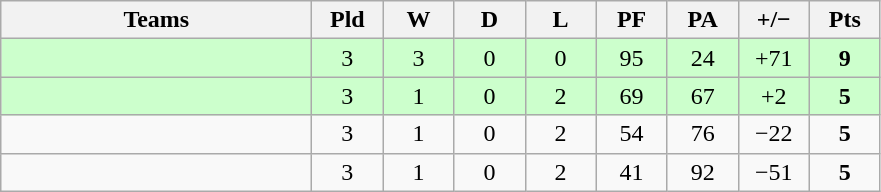<table class="wikitable" style="text-align: center;">
<tr>
<th width="200">Teams</th>
<th width="40">Pld</th>
<th width="40">W</th>
<th width="40">D</th>
<th width="40">L</th>
<th width="40">PF</th>
<th width="40">PA</th>
<th width="40">+/−</th>
<th width="40">Pts</th>
</tr>
<tr bgcolor=ccffcc>
<td align=left></td>
<td>3</td>
<td>3</td>
<td>0</td>
<td>0</td>
<td>95</td>
<td>24</td>
<td>+71</td>
<td><strong>9</strong></td>
</tr>
<tr bgcolor=ccffcc>
<td align=left></td>
<td>3</td>
<td>1</td>
<td>0</td>
<td>2</td>
<td>69</td>
<td>67</td>
<td>+2</td>
<td><strong>5</strong></td>
</tr>
<tr>
<td align=left></td>
<td>3</td>
<td>1</td>
<td>0</td>
<td>2</td>
<td>54</td>
<td>76</td>
<td>−22</td>
<td><strong>5</strong></td>
</tr>
<tr>
<td align=left></td>
<td>3</td>
<td>1</td>
<td>0</td>
<td>2</td>
<td>41</td>
<td>92</td>
<td>−51</td>
<td><strong>5</strong></td>
</tr>
</table>
